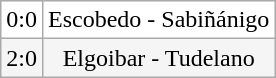<table class="wikitable">
<tr align=center bgcolor=white>
<td>0:0</td>
<td>Escobedo - Sabiñánigo</td>
</tr>
<tr align=center bgcolor=#F5F5F5>
<td>2:0</td>
<td>Elgoibar - Tudelano</td>
</tr>
</table>
